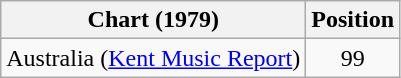<table class="wikitable">
<tr>
<th>Chart (1979)</th>
<th>Position</th>
</tr>
<tr>
<td>Australia (<a href='#'>Kent Music Report</a>)</td>
<td align="center">99</td>
</tr>
</table>
